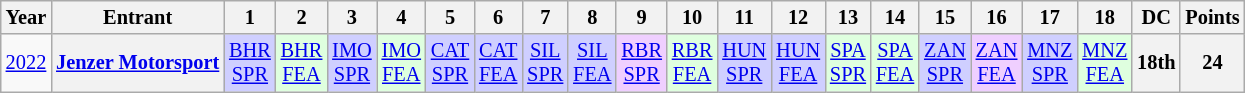<table class="wikitable" style="text-align:center; font-size:85%">
<tr>
<th>Year</th>
<th>Entrant</th>
<th>1</th>
<th>2</th>
<th>3</th>
<th>4</th>
<th>5</th>
<th>6</th>
<th>7</th>
<th>8</th>
<th>9</th>
<th>10</th>
<th>11</th>
<th>12</th>
<th>13</th>
<th>14</th>
<th>15</th>
<th>16</th>
<th>17</th>
<th>18</th>
<th>DC</th>
<th>Points</th>
</tr>
<tr>
<td><a href='#'>2022</a></td>
<th nowrap><a href='#'>Jenzer Motorsport</a></th>
<td style="background:#CFCFFF;"><a href='#'>BHR<br>SPR</a><br></td>
<td style="background:#DFFFDF;"><a href='#'>BHR<br>FEA</a><br></td>
<td style="background:#CFCFFF;"><a href='#'>IMO<br>SPR</a><br></td>
<td style="background:#DFFFDF;"><a href='#'>IMO<br>FEA</a><br></td>
<td style="background:#CFCFFF;"><a href='#'>CAT<br>SPR</a><br></td>
<td style="background:#CFCFFF;"><a href='#'>CAT<br>FEA</a><br></td>
<td style="background:#CFCFFF;"><a href='#'>SIL<br>SPR</a><br></td>
<td style="background:#CFCFFF;"><a href='#'>SIL<br>FEA</a><br></td>
<td style="background:#EFCFFF;"><a href='#'>RBR<br>SPR</a><br></td>
<td style="background:#DFFFDF;"><a href='#'>RBR<br>FEA</a><br></td>
<td style="background:#CFCFFF;"><a href='#'>HUN<br>SPR</a><br></td>
<td style="background:#CFCFFF;"><a href='#'>HUN<br>FEA</a><br></td>
<td style="background:#DFFFDF;"><a href='#'>SPA<br>SPR</a><br></td>
<td style="background:#DFFFDF;"><a href='#'>SPA<br>FEA</a><br></td>
<td style="background:#CFCFFF;"><a href='#'>ZAN<br>SPR</a><br></td>
<td style="background:#EFCFFF;"><a href='#'>ZAN<br>FEA</a><br></td>
<td style="background:#CFCFFF;"><a href='#'>MNZ<br>SPR</a><br></td>
<td style="background:#DFFFDF;"><a href='#'>MNZ<br>FEA</a><br></td>
<th>18th</th>
<th>24</th>
</tr>
</table>
